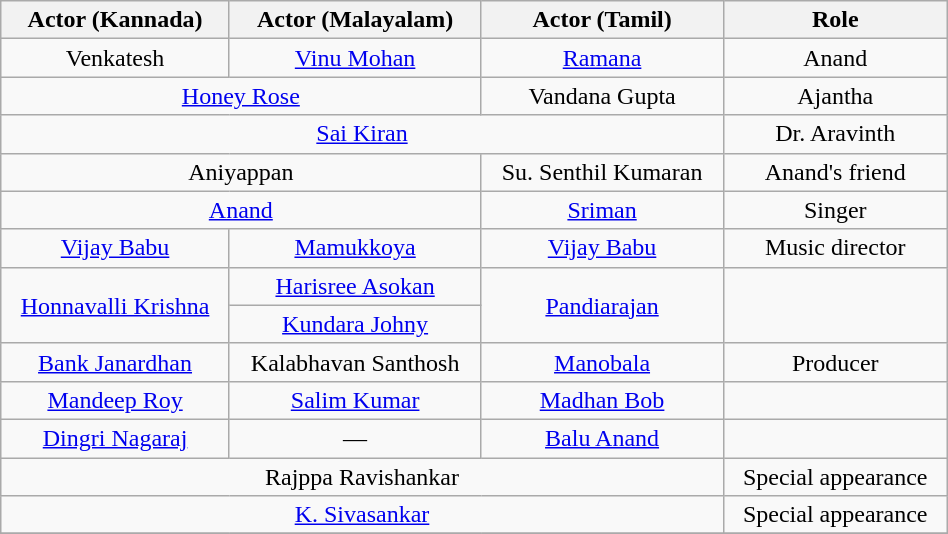<table class="wikitable" style="width:50%;">
<tr>
<th>Actor (Kannada)</th>
<th>Actor (Malayalam)</th>
<th>Actor (Tamil)</th>
<th>Role</th>
</tr>
<tr>
<td style="text-align:center;">Venkatesh</td>
<td style="text-align:center;"><a href='#'>Vinu Mohan</a></td>
<td style="text-align:center;"><a href='#'>Ramana</a></td>
<td colspan="3" style="text-align:center;">Anand</td>
</tr>
<tr>
<td colspan="2" style="text-align:center;"><a href='#'>Honey Rose</a></td>
<td style="text-align:center;">Vandana Gupta</td>
<td colspan="3" style="text-align:center;">Ajantha</td>
</tr>
<tr>
<td colspan="3" style="text-align:center;"><a href='#'>Sai Kiran</a></td>
<td colspan="3" style="text-align:center;">Dr. Aravinth</td>
</tr>
<tr>
<td colspan="2" style="text-align:center;">Aniyappan</td>
<td style="text-align:center;">Su. Senthil Kumaran</td>
<td colspan="3" style="text-align:center;">Anand's friend</td>
</tr>
<tr>
<td colspan="2" style="text-align:center;"><a href='#'>Anand</a></td>
<td style="text-align:center;"><a href='#'>Sriman</a></td>
<td colspan="3" style="text-align:center;">Singer</td>
</tr>
<tr>
<td style="text-align:center;"><a href='#'>Vijay Babu</a></td>
<td style="text-align:center;"><a href='#'>Mamukkoya</a></td>
<td style="text-align:center;"><a href='#'>Vijay Babu</a></td>
<td style="text-align:center;">Music director</td>
</tr>
<tr>
<td rowspan="2" style="text-align:center;"><a href='#'>Honnavalli Krishna</a></td>
<td style="text-align:center;"><a href='#'>Harisree Asokan</a></td>
<td rowspan="2" style="text-align:center;"><a href='#'>Pandiarajan</a></td>
<td rowspan="2" style="text-align:center;"></td>
</tr>
<tr>
<td style="text-align:center;"><a href='#'>Kundara Johny</a></td>
</tr>
<tr>
<td style="text-align:center;"><a href='#'>Bank Janardhan</a></td>
<td style="text-align:center;">Kalabhavan Santhosh</td>
<td style="text-align:center;"><a href='#'>Manobala</a></td>
<td style="text-align:center;">Producer</td>
</tr>
<tr>
<td style="text-align:center;"><a href='#'>Mandeep Roy</a></td>
<td style="text-align:center;"><a href='#'>Salim Kumar</a></td>
<td style="text-align:center;"><a href='#'>Madhan Bob</a></td>
<td style="text-align:center;"></td>
</tr>
<tr>
<td style="text-align:center;"><a href='#'>Dingri Nagaraj</a></td>
<td style="text-align:center;">—</td>
<td style="text-align:center;"><a href='#'>Balu Anand</a></td>
<td style="text-align:center;"></td>
</tr>
<tr>
<td colspan="3" style="text-align:center;">Rajppa Ravishankar</td>
<td colspan="3" style="text-align:center;">Special appearance</td>
</tr>
<tr>
<td colspan="3" style="text-align:center;"><a href='#'>K. Sivasankar</a></td>
<td colspan="3" style="text-align:center;">Special appearance</td>
</tr>
<tr>
</tr>
</table>
